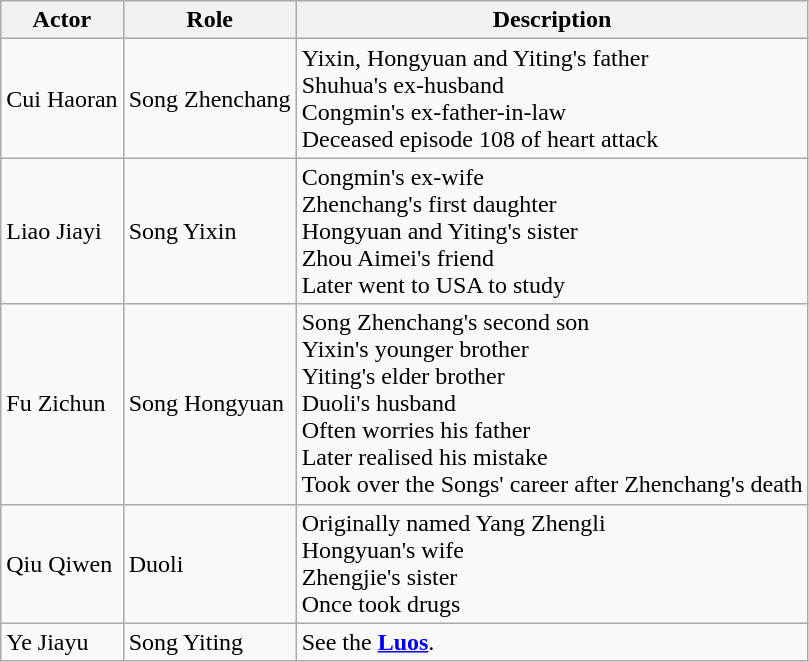<table class="wikitable">
<tr>
<th>Actor</th>
<th>Role</th>
<th>Description</th>
</tr>
<tr>
<td>Cui Haoran</td>
<td>Song Zhenchang</td>
<td>Yixin, Hongyuan and Yiting's father<br>Shuhua's ex-husband<br>Congmin's ex-father-in-law<br>Deceased episode 108 of heart attack</td>
</tr>
<tr>
<td>Liao Jiayi</td>
<td>Song Yixin</td>
<td>Congmin's ex-wife<br>Zhenchang's first daughter<br>Hongyuan and Yiting's sister<br>Zhou Aimei's friend<br>Later went to USA to study</td>
</tr>
<tr>
<td>Fu Zichun</td>
<td>Song Hongyuan</td>
<td>Song Zhenchang's second son<br>Yixin's younger brother<br>Yiting's elder brother<br>Duoli's husband<br>Often worries his father<br>Later realised his mistake<br>Took over the Songs' career after Zhenchang's death</td>
</tr>
<tr>
<td>Qiu Qiwen</td>
<td>Duoli</td>
<td>Originally named Yang Zhengli<br>Hongyuan's wife<br>Zhengjie's sister<br>Once took drugs</td>
</tr>
<tr>
<td>Ye Jiayu</td>
<td>Song Yiting</td>
<td>See the <strong><a href='#'>Luos</a></strong>.</td>
</tr>
</table>
